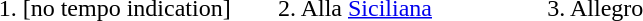<table>
<tr>
<td colspan="3"></td>
</tr>
<tr>
<td style="width: 33%; text-align: center;">1. [no tempo indication]</td>
<td style="width: 33%; text-align: center;">2. Alla <a href='#'>Siciliana</a></td>
<td style="width: 33%; text-align: center;">3. Allegro</td>
</tr>
</table>
